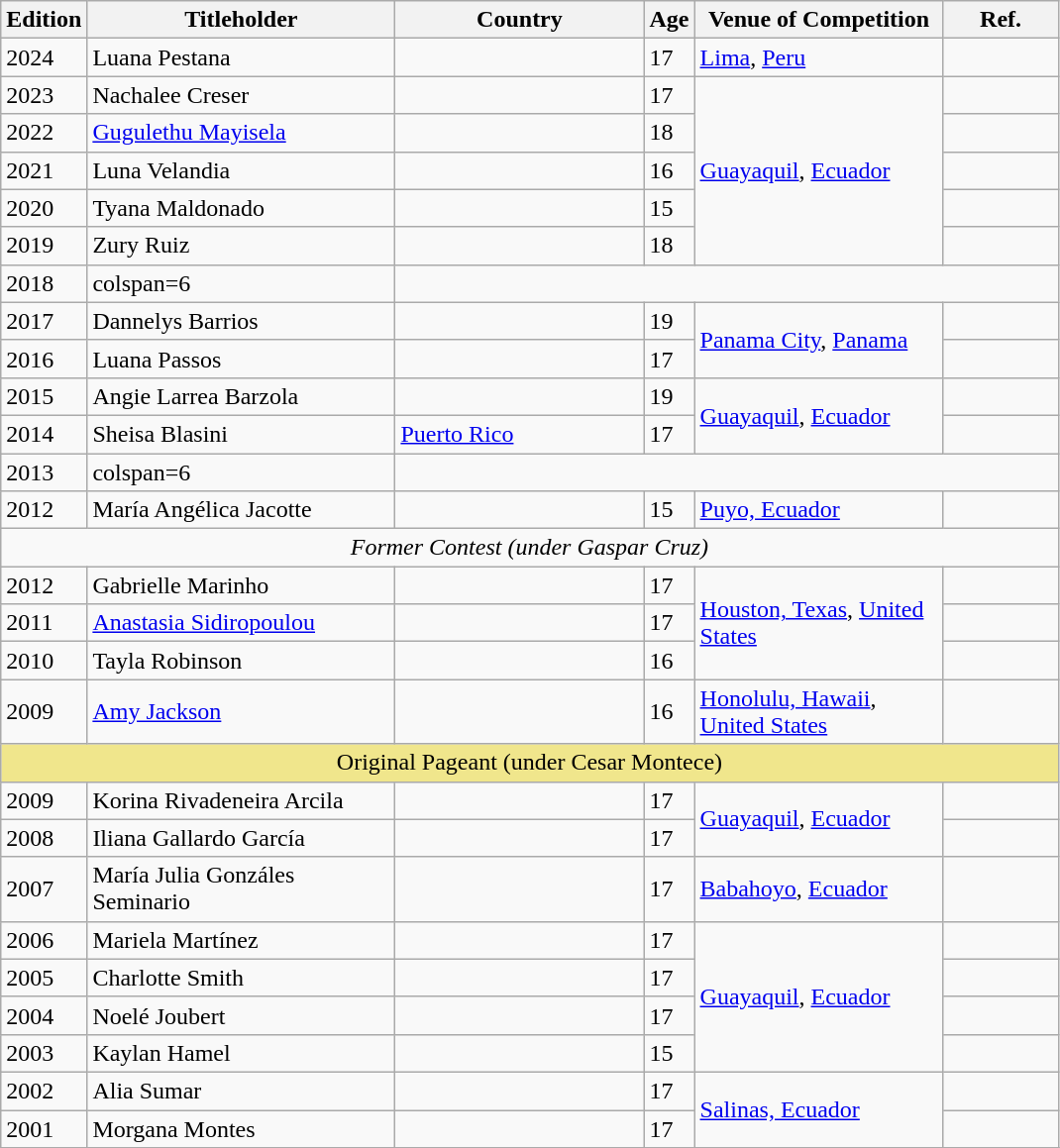<table class="wikitable sortable" font-size: 60%;">
<tr>
<th width="40">Edition</th>
<th width="200">Titleholder</th>
<th width="160">Country</th>
<th width="20">Age</th>
<th width="160">Venue of Competition</th>
<th width="70">Ref.</th>
</tr>
<tr>
<td>2024</td>
<td>Luana Pestana</td>
<td></td>
<td>17</td>
<td><a href='#'>Lima</a>, <a href='#'>Peru</a></td>
<td></td>
</tr>
<tr>
<td>2023</td>
<td>Nachalee Creser</td>
<td></td>
<td>17</td>
<td rowspan=5><a href='#'>Guayaquil</a>, <a href='#'>Ecuador</a></td>
<td></td>
</tr>
<tr>
<td>2022</td>
<td><a href='#'>Gugulethu Mayisela</a></td>
<td></td>
<td>18</td>
<td></td>
</tr>
<tr>
<td>2021</td>
<td>Luna Velandia</td>
<td></td>
<td>16</td>
<td></td>
</tr>
<tr>
<td>2020</td>
<td>Tyana Maldonado</td>
<td></td>
<td>15</td>
<td></td>
</tr>
<tr>
<td>2019</td>
<td>Zury Ruiz</td>
<td></td>
<td>18</td>
<td></td>
</tr>
<tr>
<td>2018</td>
<td>colspan=6 </td>
</tr>
<tr>
<td>2017</td>
<td>Dannelys Barrios</td>
<td></td>
<td>19</td>
<td rowspan=2><a href='#'>Panama City</a>, <a href='#'>Panama</a></td>
<td></td>
</tr>
<tr>
<td>2016</td>
<td>Luana Passos</td>
<td></td>
<td>17</td>
<td></td>
</tr>
<tr>
<td>2015</td>
<td>Angie Larrea Barzola</td>
<td></td>
<td>19</td>
<td rowspan=2><a href='#'>Guayaquil</a>, <a href='#'>Ecuador</a></td>
<td></td>
</tr>
<tr>
<td>2014</td>
<td>Sheisa Blasini</td>
<td> <a href='#'>Puerto Rico</a></td>
<td>17</td>
<td></td>
</tr>
<tr>
<td>2013</td>
<td>colspan=6 </td>
</tr>
<tr>
<td>2012</td>
<td>María Angélica Jacotte</td>
<td></td>
<td>15</td>
<td><a href='#'>Puyo, Ecuador</a></td>
<td></td>
</tr>
<tr>
<td align=center colspan=7><em>Former Contest (under Gaspar Cruz)</em></td>
</tr>
<tr>
<td>2012</td>
<td>Gabrielle Marinho</td>
<td></td>
<td>17</td>
<td rowspan=3><a href='#'>Houston, Texas</a>, <a href='#'>United States</a></td>
<td></td>
</tr>
<tr>
<td>2011</td>
<td><a href='#'>Anastasia Sidiropoulou</a></td>
<td></td>
<td>17</td>
<td></td>
</tr>
<tr>
<td>2010</td>
<td>Tayla Robinson</td>
<td></td>
<td>16</td>
<td></td>
</tr>
<tr>
<td>2009</td>
<td><a href='#'>Amy Jackson</a></td>
<td></td>
<td>16</td>
<td><a href='#'>Honolulu, Hawaii</a>, <a href='#'>United States</a></td>
<td></td>
</tr>
<tr>
<td bgcolor=khaki align=center colspan=7>Original Pageant (under Cesar Montece)</td>
</tr>
<tr>
<td>2009</td>
<td>Korina Rivadeneira Arcila</td>
<td></td>
<td>17</td>
<td rowspan=2><a href='#'>Guayaquil</a>, <a href='#'>Ecuador</a></td>
<td></td>
</tr>
<tr>
<td>2008</td>
<td>Iliana Gallardo García</td>
<td></td>
<td>17</td>
<td></td>
</tr>
<tr>
<td>2007</td>
<td>María Julia Gonzáles Seminario</td>
<td></td>
<td>17</td>
<td><a href='#'>Babahoyo</a>, <a href='#'>Ecuador</a></td>
<td></td>
</tr>
<tr>
<td>2006</td>
<td>Mariela Martínez</td>
<td></td>
<td>17</td>
<td rowspan=4><a href='#'>Guayaquil</a>, <a href='#'>Ecuador</a></td>
<td></td>
</tr>
<tr>
<td>2005</td>
<td>Charlotte Smith</td>
<td></td>
<td>17</td>
<td></td>
</tr>
<tr>
<td>2004</td>
<td>Noelé Joubert</td>
<td></td>
<td>17</td>
<td></td>
</tr>
<tr>
<td>2003</td>
<td>Kaylan Hamel</td>
<td></td>
<td>15</td>
<td></td>
</tr>
<tr>
<td>2002</td>
<td>Alia Sumar</td>
<td></td>
<td>17</td>
<td rowspan=2><a href='#'>Salinas, Ecuador</a></td>
<td></td>
</tr>
<tr>
<td>2001</td>
<td>Morgana Montes</td>
<td></td>
<td>17</td>
<td></td>
</tr>
<tr>
</tr>
</table>
